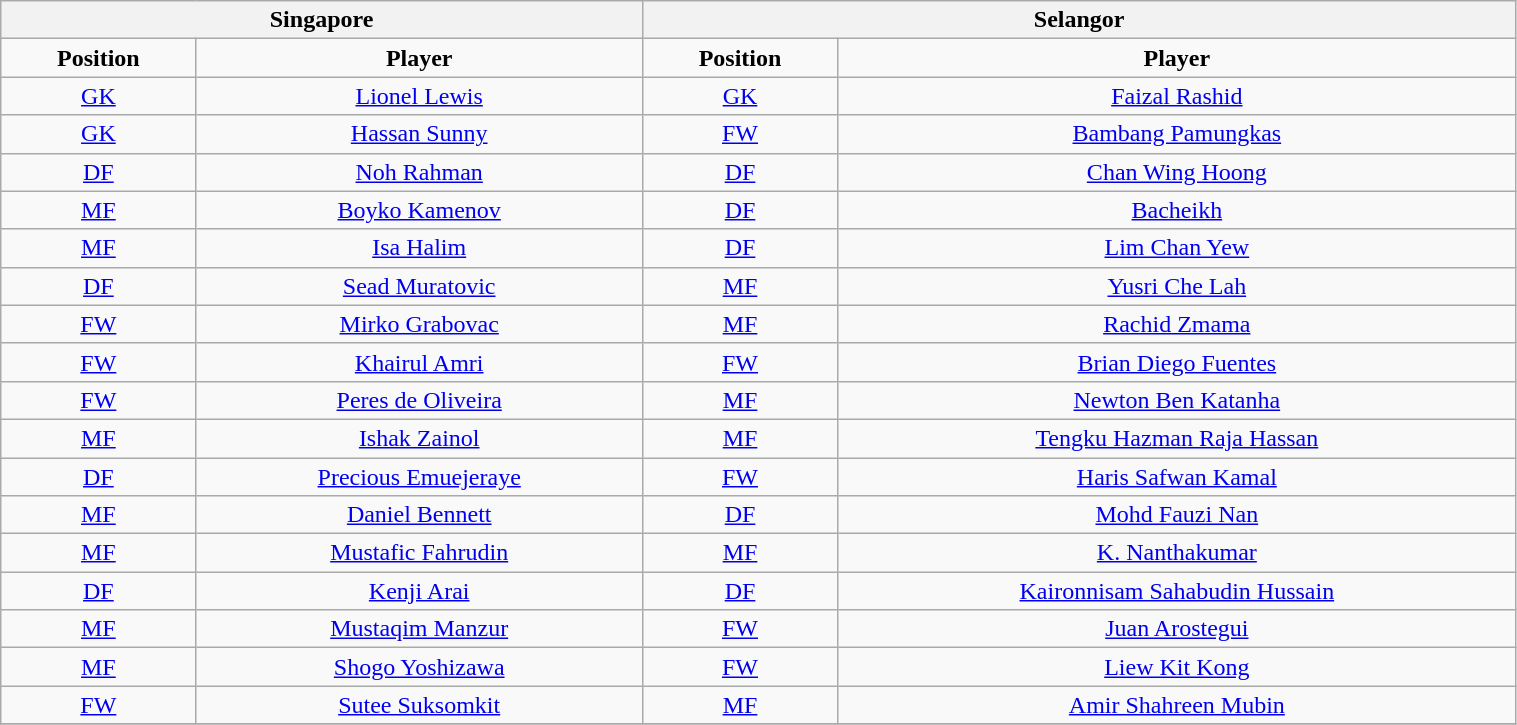<table class="wikitable" style="text-align:center; width:80%;">
<tr>
<th colspan="2" style="text-align: center;">Singapore</th>
<th colspan="2" style="text-align: center;">Selangor</th>
</tr>
<tr>
<td><strong>Position</strong></td>
<td><strong>Player</strong></td>
<td><strong>Position</strong></td>
<td><strong>Player</strong></td>
</tr>
<tr>
<td><a href='#'>GK</a></td>
<td><a href='#'>Lionel Lewis</a></td>
<td><a href='#'>GK</a></td>
<td><a href='#'>Faizal Rashid</a></td>
</tr>
<tr>
<td><a href='#'>GK</a></td>
<td><a href='#'>Hassan Sunny</a></td>
<td><a href='#'>FW</a></td>
<td><a href='#'>Bambang Pamungkas</a></td>
</tr>
<tr>
<td><a href='#'>DF</a></td>
<td><a href='#'>Noh Rahman</a></td>
<td><a href='#'>DF</a></td>
<td><a href='#'>Chan Wing Hoong</a></td>
</tr>
<tr>
<td><a href='#'>MF</a></td>
<td><a href='#'>Boyko Kamenov</a></td>
<td><a href='#'>DF</a></td>
<td><a href='#'>Bacheikh</a></td>
</tr>
<tr>
<td><a href='#'>MF</a></td>
<td><a href='#'>Isa Halim</a></td>
<td><a href='#'>DF</a></td>
<td><a href='#'>Lim Chan Yew</a></td>
</tr>
<tr>
<td><a href='#'>DF</a></td>
<td><a href='#'>Sead Muratovic</a></td>
<td><a href='#'>MF</a></td>
<td><a href='#'>Yusri Che Lah</a></td>
</tr>
<tr>
<td><a href='#'>FW</a></td>
<td><a href='#'>Mirko Grabovac</a></td>
<td><a href='#'>MF</a></td>
<td><a href='#'>Rachid Zmama</a></td>
</tr>
<tr>
<td><a href='#'>FW</a></td>
<td><a href='#'>Khairul Amri</a></td>
<td><a href='#'>FW</a></td>
<td><a href='#'>Brian Diego Fuentes</a></td>
</tr>
<tr>
<td><a href='#'>FW</a></td>
<td><a href='#'>Peres de Oliveira</a></td>
<td><a href='#'>MF</a></td>
<td><a href='#'>Newton Ben Katanha</a></td>
</tr>
<tr>
<td><a href='#'>MF</a></td>
<td><a href='#'>Ishak Zainol</a></td>
<td><a href='#'>MF</a></td>
<td><a href='#'>Tengku Hazman Raja Hassan</a></td>
</tr>
<tr>
<td><a href='#'>DF</a></td>
<td><a href='#'>Precious Emuejeraye</a></td>
<td><a href='#'>FW</a></td>
<td><a href='#'>Haris Safwan Kamal</a></td>
</tr>
<tr>
<td><a href='#'>MF</a></td>
<td><a href='#'>Daniel Bennett</a></td>
<td><a href='#'>DF</a></td>
<td><a href='#'>Mohd Fauzi Nan</a></td>
</tr>
<tr>
<td><a href='#'>MF</a></td>
<td><a href='#'>Mustafic Fahrudin</a></td>
<td><a href='#'>MF</a></td>
<td><a href='#'>K. Nanthakumar</a></td>
</tr>
<tr>
<td><a href='#'>DF</a></td>
<td><a href='#'>Kenji Arai</a></td>
<td><a href='#'>DF</a></td>
<td><a href='#'>Kaironnisam Sahabudin Hussain</a></td>
</tr>
<tr>
<td><a href='#'>MF</a></td>
<td><a href='#'>Mustaqim Manzur</a></td>
<td><a href='#'>FW</a></td>
<td><a href='#'>Juan Arostegui</a></td>
</tr>
<tr>
<td><a href='#'>MF</a></td>
<td><a href='#'>Shogo Yoshizawa</a></td>
<td><a href='#'>FW</a></td>
<td><a href='#'>Liew Kit Kong</a></td>
</tr>
<tr>
<td><a href='#'>FW</a></td>
<td><a href='#'>Sutee Suksomkit</a></td>
<td><a href='#'>MF</a></td>
<td><a href='#'>Amir Shahreen Mubin</a></td>
</tr>
<tr>
</tr>
</table>
